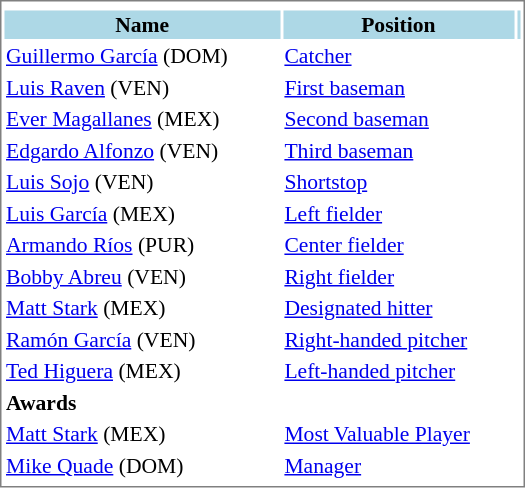<table cellpadding="1" width="350px" style="font-size: 90%; border: 1px solid gray;">
<tr align="center" style="font-size: larger;">
<td colspan=6></td>
</tr>
<tr>
<th style="background:lightblue;">Name</th>
<th style="background:lightblue;">Position</th>
<th style="background:lightblue;"></th>
</tr>
<tr>
<td><a href='#'>Guillermo García</a> (DOM)</td>
<td><a href='#'>Catcher</a></td>
</tr>
<tr>
<td><a href='#'>Luis Raven</a> (VEN)</td>
<td><a href='#'>First baseman</a></td>
</tr>
<tr>
<td><a href='#'>Ever Magallanes</a> (MEX)</td>
<td><a href='#'>Second baseman</a></td>
</tr>
<tr>
<td><a href='#'>Edgardo Alfonzo</a> (VEN)</td>
<td><a href='#'>Third baseman</a></td>
</tr>
<tr>
<td><a href='#'>Luis Sojo</a> (VEN)</td>
<td><a href='#'>Shortstop</a></td>
</tr>
<tr>
<td><a href='#'>Luis García</a> (MEX)</td>
<td><a href='#'>Left fielder</a></td>
</tr>
<tr>
<td><a href='#'>Armando Ríos</a> (PUR)</td>
<td><a href='#'>Center fielder</a></td>
</tr>
<tr>
<td><a href='#'>Bobby Abreu</a> (VEN)</td>
<td><a href='#'>Right fielder</a></td>
</tr>
<tr>
<td><a href='#'>Matt Stark</a> (MEX)</td>
<td><a href='#'>Designated hitter</a></td>
</tr>
<tr>
<td><a href='#'>Ramón García</a> (VEN)</td>
<td><a href='#'>Right-handed pitcher</a></td>
</tr>
<tr>
<td><a href='#'>Ted Higuera</a> (MEX)</td>
<td><a href='#'>Left-handed pitcher</a></td>
</tr>
<tr>
<td><strong>Awards</strong></td>
</tr>
<tr>
<td><a href='#'>Matt Stark</a> (MEX)</td>
<td><a href='#'>Most Valuable Player</a></td>
</tr>
<tr>
<td><a href='#'>Mike Quade</a> (DOM)</td>
<td><a href='#'>Manager</a></td>
</tr>
<tr>
</tr>
</table>
